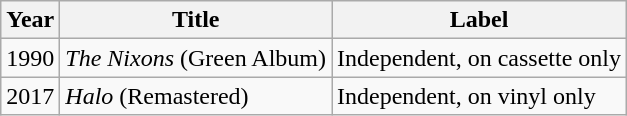<table class=wikitable>
<tr>
<th>Year</th>
<th>Title</th>
<th>Label</th>
</tr>
<tr>
<td>1990</td>
<td><em>The Nixons</em> (Green Album)</td>
<td>Independent, on cassette only</td>
</tr>
<tr>
<td>2017</td>
<td><em>Halo</em> (Remastered)</td>
<td>Independent, on vinyl only</td>
</tr>
</table>
